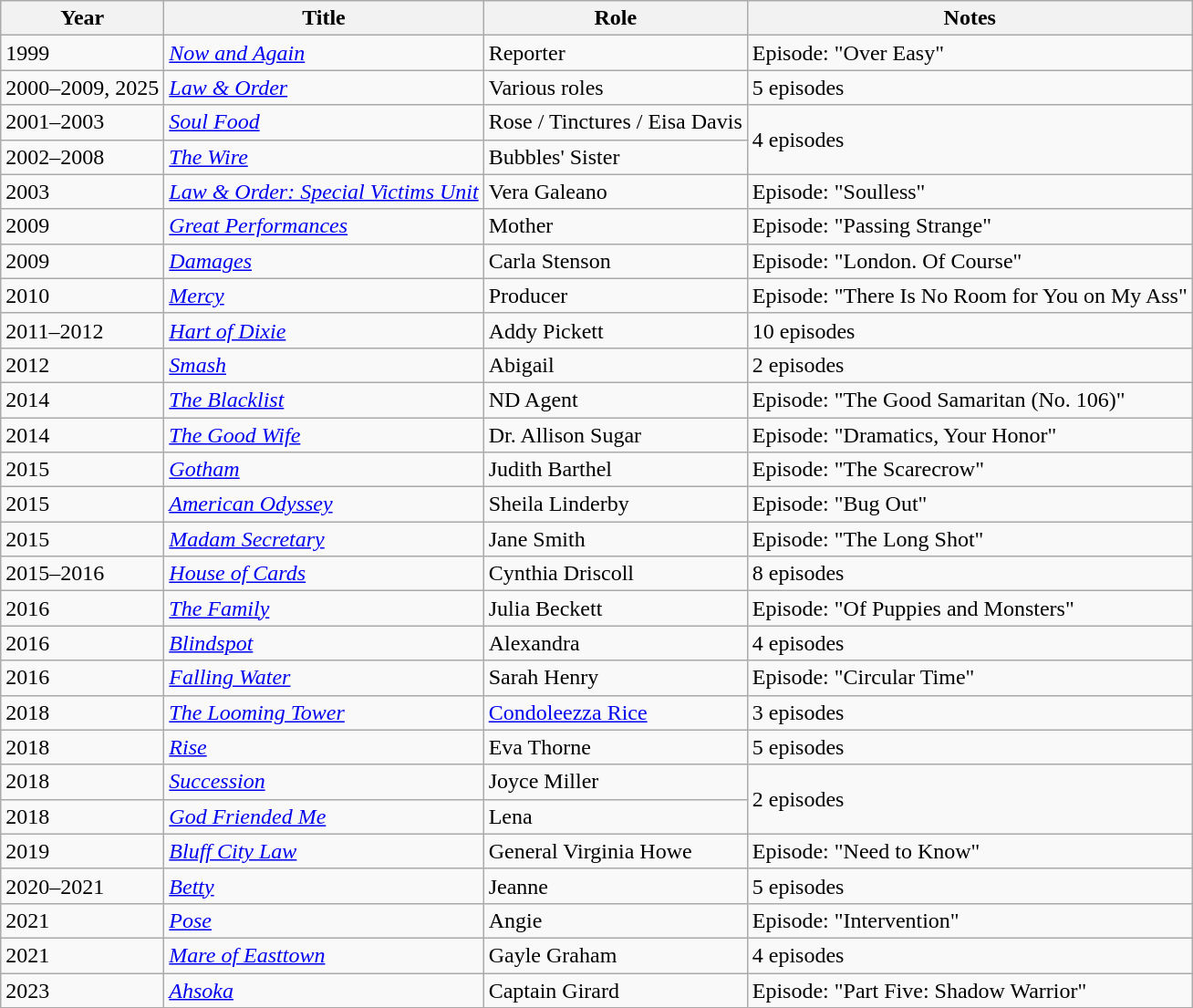<table class="wikitable sortable">
<tr>
<th>Year</th>
<th>Title</th>
<th>Role</th>
<th>Notes</th>
</tr>
<tr>
<td>1999</td>
<td><em><a href='#'>Now and Again</a></em></td>
<td>Reporter</td>
<td>Episode: "Over Easy"</td>
</tr>
<tr>
<td>2000–2009, 2025</td>
<td><em><a href='#'>Law & Order</a></em></td>
<td>Various roles</td>
<td>5 episodes</td>
</tr>
<tr>
<td>2001–2003</td>
<td><a href='#'><em>Soul Food</em></a></td>
<td>Rose / Tinctures / Eisa Davis</td>
<td rowspan="2">4 episodes</td>
</tr>
<tr>
<td>2002–2008</td>
<td><em><a href='#'>The Wire</a></em></td>
<td>Bubbles' Sister</td>
</tr>
<tr>
<td>2003</td>
<td><em><a href='#'>Law & Order: Special Victims Unit</a></em></td>
<td>Vera Galeano</td>
<td>Episode: "Soulless"</td>
</tr>
<tr>
<td>2009</td>
<td><em><a href='#'>Great Performances</a></em></td>
<td>Mother</td>
<td>Episode: "Passing Strange"</td>
</tr>
<tr>
<td>2009</td>
<td><a href='#'><em>Damages</em></a></td>
<td>Carla Stenson</td>
<td>Episode: "London. Of Course"</td>
</tr>
<tr>
<td>2010</td>
<td><a href='#'><em>Mercy</em></a></td>
<td>Producer</td>
<td>Episode: "There Is No Room for You on My Ass"</td>
</tr>
<tr>
<td>2011–2012</td>
<td><em><a href='#'>Hart of Dixie</a></em></td>
<td>Addy Pickett</td>
<td>10 episodes</td>
</tr>
<tr>
<td>2012</td>
<td><a href='#'><em>Smash</em></a></td>
<td>Abigail</td>
<td>2 episodes</td>
</tr>
<tr>
<td>2014</td>
<td><em><a href='#'>The Blacklist</a></em></td>
<td>ND Agent</td>
<td>Episode: "The Good Samaritan (No. 106)"</td>
</tr>
<tr>
<td>2014</td>
<td><em><a href='#'>The Good Wife</a></em></td>
<td>Dr. Allison Sugar</td>
<td>Episode: "Dramatics, Your Honor"</td>
</tr>
<tr>
<td>2015</td>
<td><a href='#'><em>Gotham</em></a></td>
<td>Judith Barthel</td>
<td>Episode: "The Scarecrow"</td>
</tr>
<tr>
<td>2015</td>
<td><em><a href='#'>American Odyssey</a></em></td>
<td>Sheila Linderby</td>
<td>Episode: "Bug Out"</td>
</tr>
<tr>
<td>2015</td>
<td><a href='#'><em>Madam Secretary</em></a></td>
<td>Jane Smith</td>
<td>Episode: "The Long Shot"</td>
</tr>
<tr>
<td>2015–2016</td>
<td><a href='#'><em>House of Cards</em></a></td>
<td>Cynthia Driscoll</td>
<td>8 episodes</td>
</tr>
<tr>
<td>2016</td>
<td><a href='#'><em>The Family</em></a></td>
<td>Julia Beckett</td>
<td>Episode: "Of Puppies and Monsters"</td>
</tr>
<tr>
<td>2016</td>
<td><a href='#'><em>Blindspot</em></a></td>
<td>Alexandra</td>
<td>4 episodes</td>
</tr>
<tr>
<td>2016</td>
<td><a href='#'><em>Falling Water</em></a></td>
<td>Sarah Henry</td>
<td>Episode: "Circular Time"</td>
</tr>
<tr>
<td>2018</td>
<td><a href='#'><em>The Looming Tower</em></a></td>
<td><a href='#'>Condoleezza Rice</a></td>
<td>3 episodes</td>
</tr>
<tr>
<td>2018</td>
<td><a href='#'><em>Rise</em></a></td>
<td>Eva Thorne</td>
<td>5 episodes</td>
</tr>
<tr>
<td>2018</td>
<td><a href='#'><em>Succession</em></a></td>
<td>Joyce Miller</td>
<td rowspan="2">2 episodes</td>
</tr>
<tr>
<td>2018</td>
<td><em><a href='#'>God Friended Me</a></em></td>
<td>Lena</td>
</tr>
<tr>
<td>2019</td>
<td><em><a href='#'>Bluff City Law</a></em></td>
<td>General Virginia Howe</td>
<td>Episode: "Need to Know"</td>
</tr>
<tr>
<td>2020–2021</td>
<td><a href='#'><em>Betty</em></a></td>
<td>Jeanne</td>
<td>5 episodes</td>
</tr>
<tr>
<td>2021</td>
<td><a href='#'><em>Pose</em></a></td>
<td>Angie</td>
<td>Episode: "Intervention"</td>
</tr>
<tr>
<td>2021</td>
<td><em><a href='#'>Mare of Easttown</a></em></td>
<td>Gayle Graham</td>
<td>4 episodes</td>
</tr>
<tr>
<td>2023</td>
<td><em><a href='#'>Ahsoka</a></em></td>
<td>Captain Girard</td>
<td>Episode: "Part Five: Shadow Warrior"</td>
</tr>
</table>
